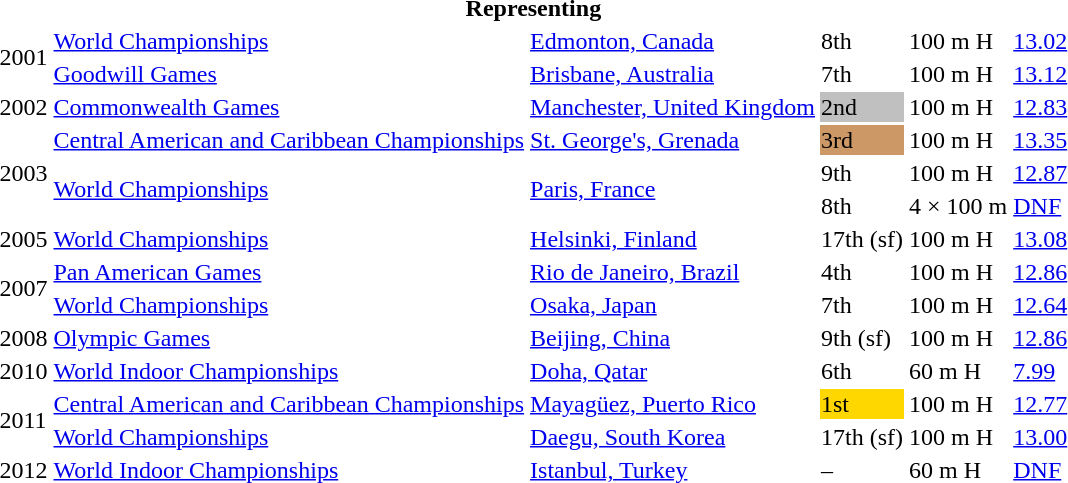<table>
<tr>
<th colspan="6">Representing </th>
</tr>
<tr>
<td rowspan=2>2001</td>
<td><a href='#'>World Championships</a></td>
<td><a href='#'>Edmonton, Canada</a></td>
<td>8th</td>
<td>100 m H</td>
<td><a href='#'>13.02</a></td>
</tr>
<tr>
<td><a href='#'>Goodwill Games</a></td>
<td><a href='#'>Brisbane, Australia</a></td>
<td>7th</td>
<td>100 m H</td>
<td><a href='#'>13.12</a></td>
</tr>
<tr>
<td>2002</td>
<td><a href='#'>Commonwealth Games</a></td>
<td><a href='#'>Manchester, United Kingdom</a></td>
<td bgcolor=silver>2nd</td>
<td>100 m H</td>
<td><a href='#'>12.83</a></td>
</tr>
<tr>
<td rowspan=3>2003</td>
<td><a href='#'>Central American and Caribbean Championships</a></td>
<td><a href='#'>St. George's, Grenada</a></td>
<td bgcolor=cc9966>3rd</td>
<td>100 m H</td>
<td><a href='#'>13.35</a></td>
</tr>
<tr>
<td rowspan=2><a href='#'>World Championships</a></td>
<td rowspan=2><a href='#'>Paris, France</a></td>
<td>9th</td>
<td>100 m H</td>
<td><a href='#'>12.87</a></td>
</tr>
<tr>
<td>8th</td>
<td>4 × 100 m</td>
<td><a href='#'>DNF</a></td>
</tr>
<tr>
<td>2005</td>
<td><a href='#'>World Championships</a></td>
<td><a href='#'>Helsinki, Finland</a></td>
<td>17th (sf)</td>
<td>100 m H</td>
<td><a href='#'>13.08</a></td>
</tr>
<tr>
<td rowspan=2>2007</td>
<td><a href='#'>Pan American Games</a></td>
<td><a href='#'>Rio de Janeiro, Brazil</a></td>
<td>4th</td>
<td>100 m H</td>
<td><a href='#'>12.86</a></td>
</tr>
<tr>
<td><a href='#'>World Championships</a></td>
<td><a href='#'>Osaka, Japan</a></td>
<td>7th</td>
<td>100 m H</td>
<td><a href='#'>12.64</a></td>
</tr>
<tr>
<td>2008</td>
<td><a href='#'>Olympic Games</a></td>
<td><a href='#'>Beijing, China</a></td>
<td>9th (sf)</td>
<td>100 m H</td>
<td><a href='#'>12.86</a></td>
</tr>
<tr>
<td>2010</td>
<td><a href='#'>World Indoor Championships</a></td>
<td><a href='#'>Doha, Qatar</a></td>
<td>6th</td>
<td>60 m H</td>
<td><a href='#'>7.99</a></td>
</tr>
<tr>
<td rowspan=2>2011</td>
<td><a href='#'>Central American and Caribbean Championships</a></td>
<td><a href='#'>Mayagüez, Puerto Rico</a></td>
<td bgcolor=gold>1st</td>
<td>100 m H</td>
<td><a href='#'>12.77</a></td>
</tr>
<tr>
<td><a href='#'>World Championships</a></td>
<td><a href='#'>Daegu, South Korea</a></td>
<td>17th (sf)</td>
<td>100 m H</td>
<td><a href='#'>13.00</a></td>
</tr>
<tr>
<td>2012</td>
<td><a href='#'>World Indoor Championships</a></td>
<td><a href='#'>Istanbul, Turkey</a></td>
<td>–</td>
<td>60 m H</td>
<td><a href='#'>DNF</a></td>
</tr>
</table>
